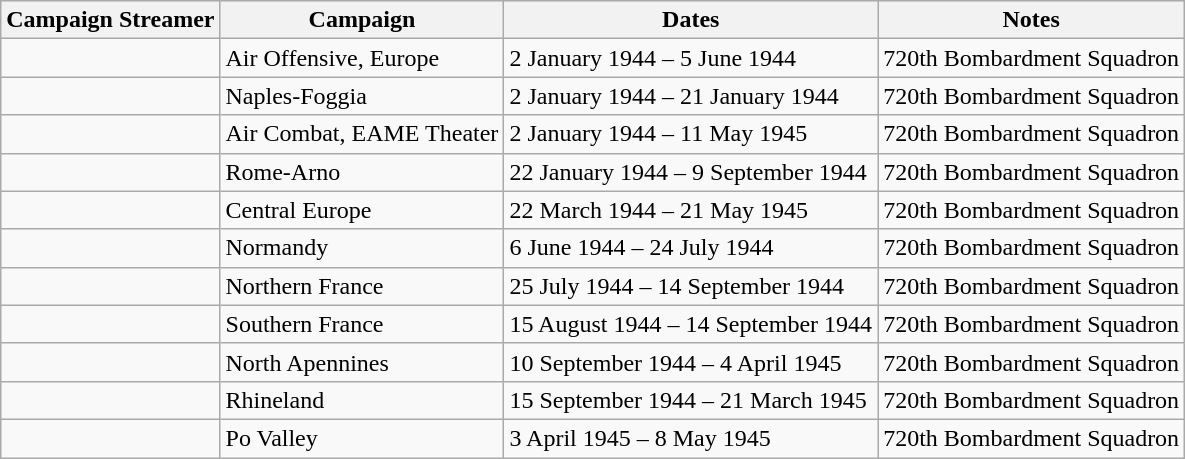<table class="wikitable">
<tr style="background:#efefef;">
<th>Campaign Streamer</th>
<th>Campaign</th>
<th>Dates</th>
<th>Notes</th>
</tr>
<tr>
<td></td>
<td>Air Offensive, Europe</td>
<td>2 January 1944 – 5 June 1944</td>
<td>720th Bombardment Squadron</td>
</tr>
<tr>
<td></td>
<td>Naples-Foggia</td>
<td>2 January 1944 – 21 January 1944</td>
<td>720th Bombardment Squadron</td>
</tr>
<tr>
<td></td>
<td>Air Combat, EAME Theater</td>
<td>2 January 1944 – 11 May 1945</td>
<td>720th Bombardment Squadron</td>
</tr>
<tr>
<td></td>
<td>Rome-Arno</td>
<td>22 January 1944 – 9 September 1944</td>
<td>720th Bombardment Squadron</td>
</tr>
<tr>
<td></td>
<td>Central Europe</td>
<td>22 March 1944 – 21 May 1945</td>
<td>720th Bombardment Squadron</td>
</tr>
<tr>
<td></td>
<td>Normandy</td>
<td>6 June 1944 – 24 July 1944</td>
<td>720th Bombardment Squadron</td>
</tr>
<tr>
<td></td>
<td>Northern France</td>
<td>25 July 1944 – 14 September 1944</td>
<td>720th Bombardment Squadron</td>
</tr>
<tr>
<td></td>
<td>Southern France</td>
<td>15 August 1944 – 14 September 1944</td>
<td>720th Bombardment Squadron</td>
</tr>
<tr>
<td></td>
<td>North Apennines</td>
<td>10 September 1944 – 4 April 1945</td>
<td>720th Bombardment Squadron</td>
</tr>
<tr>
<td></td>
<td>Rhineland</td>
<td>15 September 1944 – 21 March 1945</td>
<td>720th Bombardment Squadron</td>
</tr>
<tr>
<td></td>
<td>Po Valley</td>
<td>3 April 1945 – 8 May 1945</td>
<td>720th Bombardment Squadron</td>
</tr>
</table>
